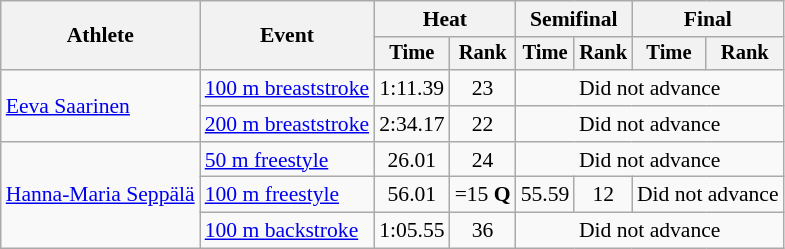<table class=wikitable style="font-size:90%">
<tr>
<th rowspan="2">Athlete</th>
<th rowspan="2">Event</th>
<th colspan="2">Heat</th>
<th colspan="2">Semifinal</th>
<th colspan="2">Final</th>
</tr>
<tr style="font-size:95%">
<th>Time</th>
<th>Rank</th>
<th>Time</th>
<th>Rank</th>
<th>Time</th>
<th>Rank</th>
</tr>
<tr align=center>
<td align=left rowspan=2><a href='#'>Eeva Saarinen</a></td>
<td align=left><a href='#'>100 m breaststroke</a></td>
<td>1:11.39</td>
<td>23</td>
<td colspan=4>Did not advance</td>
</tr>
<tr align=center>
<td align=left><a href='#'>200 m breaststroke</a></td>
<td>2:34.17</td>
<td>22</td>
<td colspan=4>Did not advance</td>
</tr>
<tr align=center>
<td align=left rowspan=3><a href='#'>Hanna-Maria Seppälä</a></td>
<td align=left><a href='#'>50 m freestyle</a></td>
<td>26.01</td>
<td>24</td>
<td colspan=4>Did not advance</td>
</tr>
<tr align=center>
<td align=left><a href='#'>100 m freestyle</a></td>
<td>56.01</td>
<td>=15 <strong>Q</strong></td>
<td>55.59</td>
<td>12</td>
<td colspan=2>Did not advance</td>
</tr>
<tr align=center>
<td align=left><a href='#'>100 m backstroke</a></td>
<td>1:05.55</td>
<td>36</td>
<td colspan=4>Did not advance</td>
</tr>
</table>
